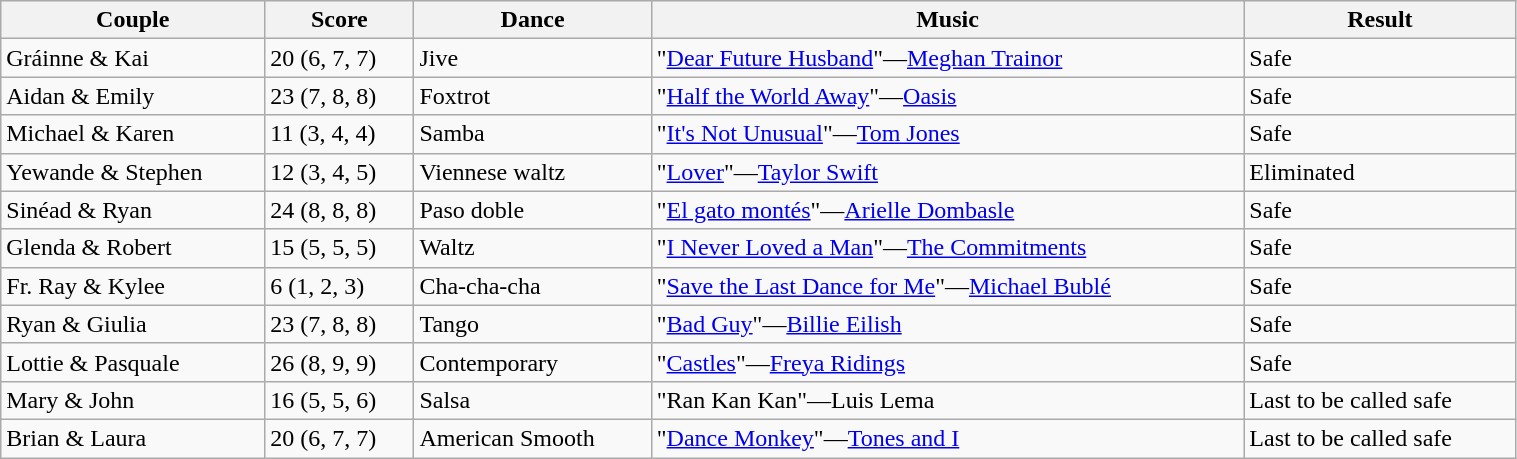<table class="wikitable" style="width:80%;">
<tr>
<th>Couple</th>
<th>Score</th>
<th>Dance</th>
<th>Music</th>
<th>Result</th>
</tr>
<tr>
<td>Gráinne & Kai</td>
<td>20 (6, 7, 7)</td>
<td>Jive</td>
<td>"<a href='#'>Dear Future Husband</a>"—<a href='#'>Meghan Trainor</a></td>
<td>Safe</td>
</tr>
<tr>
<td>Aidan & Emily</td>
<td>23 (7, 8, 8)</td>
<td>Foxtrot</td>
<td>"<a href='#'>Half the World Away</a>"—<a href='#'>Oasis</a></td>
<td>Safe</td>
</tr>
<tr>
<td>Michael & Karen</td>
<td>11 (3, 4, 4)</td>
<td>Samba</td>
<td>"<a href='#'>It's Not Unusual</a>"—<a href='#'>Tom Jones</a></td>
<td>Safe</td>
</tr>
<tr>
<td>Yewande & Stephen</td>
<td>12 (3, 4, 5)</td>
<td>Viennese waltz</td>
<td>"<a href='#'>Lover</a>"—<a href='#'>Taylor Swift</a></td>
<td>Eliminated</td>
</tr>
<tr>
<td>Sinéad & Ryan</td>
<td>24 (8, 8, 8)</td>
<td>Paso doble</td>
<td>"<a href='#'>El gato montés</a>"—<a href='#'>Arielle Dombasle</a></td>
<td>Safe</td>
</tr>
<tr>
<td>Glenda & Robert</td>
<td>15 (5, 5, 5)</td>
<td>Waltz</td>
<td>"<a href='#'>I Never Loved a Man</a>"—<a href='#'>The Commitments</a></td>
<td>Safe</td>
</tr>
<tr>
<td>Fr. Ray & Kylee</td>
<td>6 (1, 2, 3)</td>
<td>Cha-cha-cha</td>
<td>"<a href='#'>Save the Last Dance for Me</a>"—<a href='#'>Michael Bublé</a></td>
<td>Safe</td>
</tr>
<tr>
<td>Ryan & Giulia</td>
<td>23 (7, 8, 8)</td>
<td>Tango</td>
<td>"<a href='#'>Bad Guy</a>"—<a href='#'>Billie Eilish</a></td>
<td>Safe</td>
</tr>
<tr>
<td>Lottie & Pasquale</td>
<td>26 (8, 9, 9)</td>
<td>Contemporary</td>
<td>"<a href='#'>Castles</a>"—<a href='#'>Freya Ridings</a></td>
<td>Safe</td>
</tr>
<tr>
<td>Mary & John</td>
<td>16 (5, 5, 6)</td>
<td>Salsa</td>
<td>"Ran Kan Kan"—Luis Lema</td>
<td>Last to be called safe</td>
</tr>
<tr>
<td>Brian & Laura</td>
<td>20 (6, 7, 7)</td>
<td>American Smooth</td>
<td>"<a href='#'>Dance Monkey</a>"—<a href='#'>Tones and I</a></td>
<td>Last to be called safe</td>
</tr>
</table>
